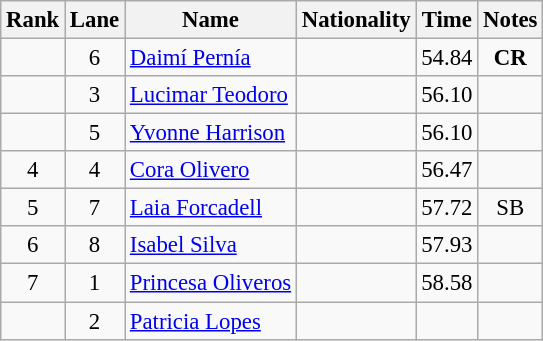<table class="wikitable sortable" style="text-align:center;font-size:95%">
<tr>
<th>Rank</th>
<th>Lane</th>
<th>Name</th>
<th>Nationality</th>
<th>Time</th>
<th>Notes</th>
</tr>
<tr>
<td></td>
<td>6</td>
<td align=left><a href='#'>Daimí Pernía</a></td>
<td align=left></td>
<td>54.84</td>
<td><strong>CR</strong></td>
</tr>
<tr>
<td></td>
<td>3</td>
<td align=left><a href='#'>Lucimar Teodoro</a></td>
<td align=left></td>
<td>56.10</td>
<td></td>
</tr>
<tr>
<td></td>
<td>5</td>
<td align=left><a href='#'>Yvonne Harrison</a></td>
<td align=left></td>
<td>56.10</td>
<td></td>
</tr>
<tr>
<td>4</td>
<td>4</td>
<td align=left><a href='#'>Cora Olivero</a></td>
<td align=left></td>
<td>56.47</td>
<td></td>
</tr>
<tr>
<td>5</td>
<td>7</td>
<td align=left><a href='#'>Laia Forcadell</a></td>
<td align=left></td>
<td>57.72</td>
<td>SB</td>
</tr>
<tr>
<td>6</td>
<td>8</td>
<td align=left><a href='#'>Isabel Silva</a></td>
<td align=left></td>
<td>57.93</td>
<td></td>
</tr>
<tr>
<td>7</td>
<td>1</td>
<td align=left><a href='#'>Princesa Oliveros</a></td>
<td align=left></td>
<td>58.58</td>
<td></td>
</tr>
<tr>
<td></td>
<td>2</td>
<td align=left><a href='#'>Patricia Lopes</a></td>
<td align=left></td>
<td></td>
<td></td>
</tr>
</table>
